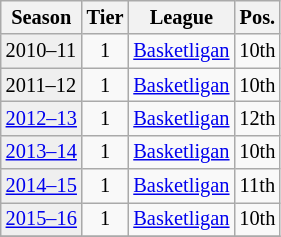<table class="wikitable" style="font-size:85%">
<tr>
<th>Season</th>
<th>Tier</th>
<th>League</th>
<th>Pos.</th>
</tr>
<tr>
<td style="background:#efefef;">2010–11</td>
<td align="center">1</td>
<td><a href='#'>Basketligan</a></td>
<td style="background:"  align="center">10th</td>
</tr>
<tr>
<td style="background:#efefef;">2011–12</td>
<td align="center">1</td>
<td><a href='#'>Basketligan</a></td>
<td style="background: "  align="center">10th</td>
</tr>
<tr>
<td style="background:#efefef;"><a href='#'>2012–13</a></td>
<td align="center">1</td>
<td><a href='#'>Basketligan</a></td>
<td align="center">12th</td>
</tr>
<tr>
<td style="background:#efefef;"><a href='#'>2013–14</a></td>
<td align="center">1</td>
<td><a href='#'>Basketligan</a></td>
<td align="center">10th</td>
</tr>
<tr>
<td style="background:#efefef;"><a href='#'>2014–15</a></td>
<td align="center">1</td>
<td><a href='#'>Basketligan</a></td>
<td align="center">11th</td>
</tr>
<tr>
<td style="background:#efefef;"><a href='#'>2015–16</a></td>
<td align="center">1</td>
<td><a href='#'>Basketligan</a></td>
<td align="center">10th</td>
</tr>
<tr>
</tr>
</table>
